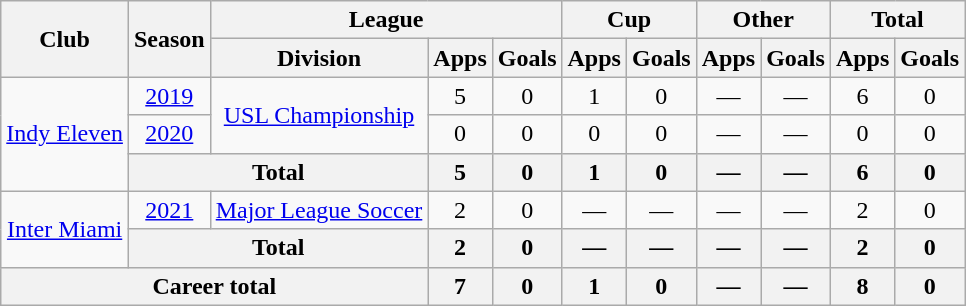<table class=wikitable style=text-align:center>
<tr>
<th rowspan=2>Club</th>
<th rowspan=2>Season</th>
<th colspan=3>League</th>
<th colspan=2>Cup</th>
<th colspan=2>Other</th>
<th colspan=2>Total</th>
</tr>
<tr>
<th>Division</th>
<th>Apps</th>
<th>Goals</th>
<th>Apps</th>
<th>Goals</th>
<th>Apps</th>
<th>Goals</th>
<th>Apps</th>
<th>Goals</th>
</tr>
<tr>
<td rowspan=3><a href='#'>Indy Eleven</a></td>
<td><a href='#'>2019</a></td>
<td rowspan=2><a href='#'>USL Championship</a></td>
<td>5</td>
<td>0</td>
<td>1</td>
<td>0</td>
<td>—</td>
<td>—</td>
<td>6</td>
<td>0</td>
</tr>
<tr>
<td><a href='#'>2020</a></td>
<td>0</td>
<td>0</td>
<td>0</td>
<td>0</td>
<td>—</td>
<td>—</td>
<td>0</td>
<td>0</td>
</tr>
<tr>
<th colspan="2">Total</th>
<th>5</th>
<th>0</th>
<th>1</th>
<th>0</th>
<th>—</th>
<th>—</th>
<th>6</th>
<th>0</th>
</tr>
<tr>
<td rowspan=2><a href='#'>Inter Miami</a></td>
<td><a href='#'>2021</a></td>
<td><a href='#'>Major League Soccer</a></td>
<td>2</td>
<td>0</td>
<td>—</td>
<td>—</td>
<td>—</td>
<td>—</td>
<td>2</td>
<td>0</td>
</tr>
<tr>
<th colspan="2">Total</th>
<th>2</th>
<th>0</th>
<th>—</th>
<th>—</th>
<th>—</th>
<th>—</th>
<th>2</th>
<th>0</th>
</tr>
<tr>
<th colspan=3>Career total</th>
<th>7</th>
<th>0</th>
<th>1</th>
<th>0</th>
<th>—</th>
<th>—</th>
<th>8</th>
<th>0</th>
</tr>
</table>
